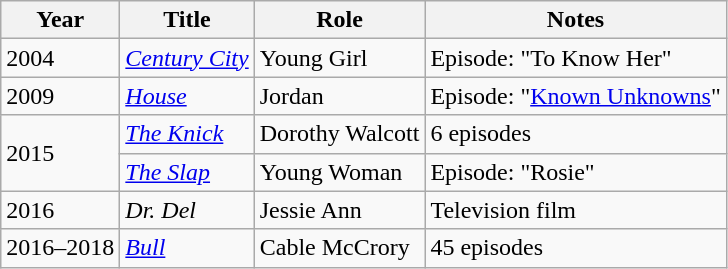<table class="wikitable sortable">
<tr>
<th>Year</th>
<th>Title</th>
<th>Role</th>
<th>Notes</th>
</tr>
<tr>
<td>2004</td>
<td><em><a href='#'>Century City</a></em></td>
<td>Young Girl</td>
<td>Episode: "To Know Her"</td>
</tr>
<tr>
<td>2009</td>
<td><em><a href='#'>House</a></em></td>
<td>Jordan</td>
<td>Episode: "<a href='#'>Known Unknowns</a>"</td>
</tr>
<tr>
<td rowspan="2">2015</td>
<td><em><a href='#'>The Knick</a></em></td>
<td>Dorothy Walcott</td>
<td>6 episodes</td>
</tr>
<tr>
<td><em><a href='#'>The Slap</a></em></td>
<td>Young Woman</td>
<td>Episode: "Rosie"</td>
</tr>
<tr>
<td>2016</td>
<td><em>Dr. Del</em></td>
<td>Jessie Ann</td>
<td>Television film</td>
</tr>
<tr>
<td>2016–2018</td>
<td><em><a href='#'>Bull</a></em></td>
<td>Cable McCrory</td>
<td>45 episodes</td>
</tr>
</table>
